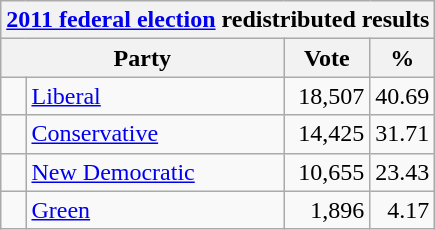<table class="wikitable">
<tr>
<th colspan="4"><a href='#'>2011 federal election</a> redistributed results</th>
</tr>
<tr>
<th bgcolor="#DDDDFF" width="130px" colspan="2">Party</th>
<th bgcolor="#DDDDFF" width="50px">Vote</th>
<th bgcolor="#DDDDFF" width="30px">%</th>
</tr>
<tr>
<td> </td>
<td><a href='#'>Liberal</a></td>
<td align=right>18,507</td>
<td align=right>40.69</td>
</tr>
<tr>
<td> </td>
<td><a href='#'>Conservative</a></td>
<td align=right>14,425</td>
<td align=right>31.71</td>
</tr>
<tr>
<td> </td>
<td><a href='#'>New Democratic</a></td>
<td align=right>10,655</td>
<td align=right>23.43</td>
</tr>
<tr>
<td> </td>
<td><a href='#'>Green</a></td>
<td align=right>1,896</td>
<td align=right>4.17</td>
</tr>
</table>
